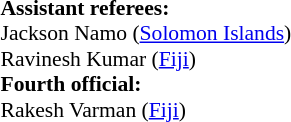<table width=100% style="font-size: 90%">
<tr>
<td><br><strong>Assistant referees:</strong>
<br>Jackson Namo (<a href='#'>Solomon Islands</a>)
<br>Ravinesh Kumar (<a href='#'>Fiji</a>)
<br><strong>Fourth official:</strong>
<br>Rakesh Varman (<a href='#'>Fiji</a>)</td>
</tr>
</table>
